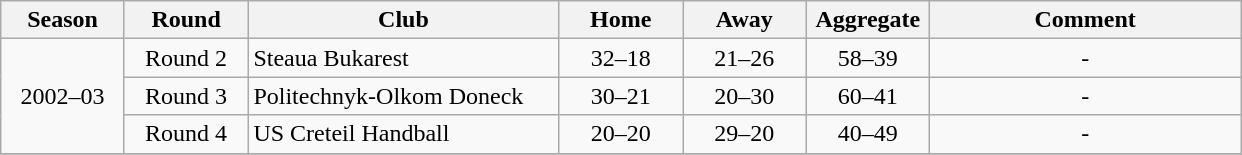<table class="wikitable" style="text-align:center">
<tr>
<th width=75px>Season</th>
<th width=75px>Round</th>
<th width=200px>Club</th>
<th width=75px>Home</th>
<th width=75px>Away</th>
<th width=75px>Aggregate</th>
<th width=200px>Comment</th>
</tr>
<tr>
<td rowspan="3">2002–03</td>
<td>Round 2</td>
<td align=left> Steaua Bukarest</td>
<td>32–18</td>
<td>21–26</td>
<td>58–39</td>
<td>-</td>
</tr>
<tr>
<td>Round 3</td>
<td align=left> Politechnyk-Olkom Doneck</td>
<td>30–21</td>
<td>20–30</td>
<td>60–41</td>
<td>-</td>
</tr>
<tr>
<td>Round 4</td>
<td align=left> US Creteil Handball</td>
<td>20–20</td>
<td>29–20</td>
<td>40–49</td>
<td>-</td>
</tr>
<tr>
</tr>
</table>
